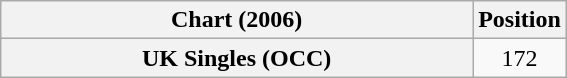<table class="wikitable plainrowheaders" style="text-align:center">
<tr>
<th scope="col" style="width:19.2em;">Chart (2006)</th>
<th scope="col">Position</th>
</tr>
<tr>
<th scope="row">UK Singles (OCC)</th>
<td>172</td>
</tr>
</table>
